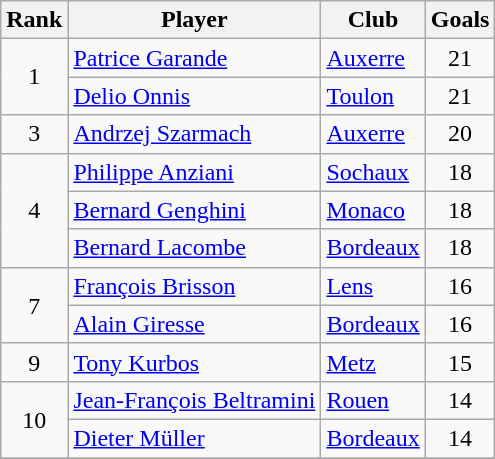<table class="wikitable" style="text-align:center">
<tr>
<th>Rank</th>
<th>Player</th>
<th>Club</th>
<th>Goals</th>
</tr>
<tr>
<td rowspan="2">1</td>
<td align="left"> <a href='#'>Patrice Garande</a></td>
<td align="left"><a href='#'>Auxerre</a></td>
<td>21</td>
</tr>
<tr>
<td align="left"> <a href='#'>Delio Onnis</a></td>
<td align="left"><a href='#'>Toulon</a></td>
<td>21</td>
</tr>
<tr>
<td>3</td>
<td align="left"> <a href='#'>Andrzej Szarmach</a></td>
<td align="left"><a href='#'>Auxerre</a></td>
<td>20</td>
</tr>
<tr>
<td rowspan="3">4</td>
<td align="left"> <a href='#'>Philippe Anziani</a></td>
<td align="left"><a href='#'>Sochaux</a></td>
<td>18</td>
</tr>
<tr>
<td align="left"> <a href='#'>Bernard Genghini</a></td>
<td align="left"><a href='#'>Monaco</a></td>
<td>18</td>
</tr>
<tr>
<td align="left"> <a href='#'>Bernard Lacombe</a></td>
<td align="left"><a href='#'>Bordeaux</a></td>
<td>18</td>
</tr>
<tr>
<td rowspan="2">7</td>
<td align="left"> <a href='#'>François Brisson</a></td>
<td align="left"><a href='#'>Lens</a></td>
<td>16</td>
</tr>
<tr>
<td align="left"> <a href='#'>Alain Giresse</a></td>
<td align="left"><a href='#'>Bordeaux</a></td>
<td>16</td>
</tr>
<tr>
<td>9</td>
<td align="left"> <a href='#'>Tony Kurbos</a></td>
<td align="left"><a href='#'>Metz</a></td>
<td>15</td>
</tr>
<tr>
<td rowspan="2">10</td>
<td align="left"> <a href='#'>Jean-François Beltramini</a></td>
<td align="left"><a href='#'>Rouen</a></td>
<td>14</td>
</tr>
<tr>
<td align="left"> <a href='#'>Dieter Müller</a></td>
<td align="left"><a href='#'>Bordeaux</a></td>
<td>14</td>
</tr>
<tr>
</tr>
</table>
